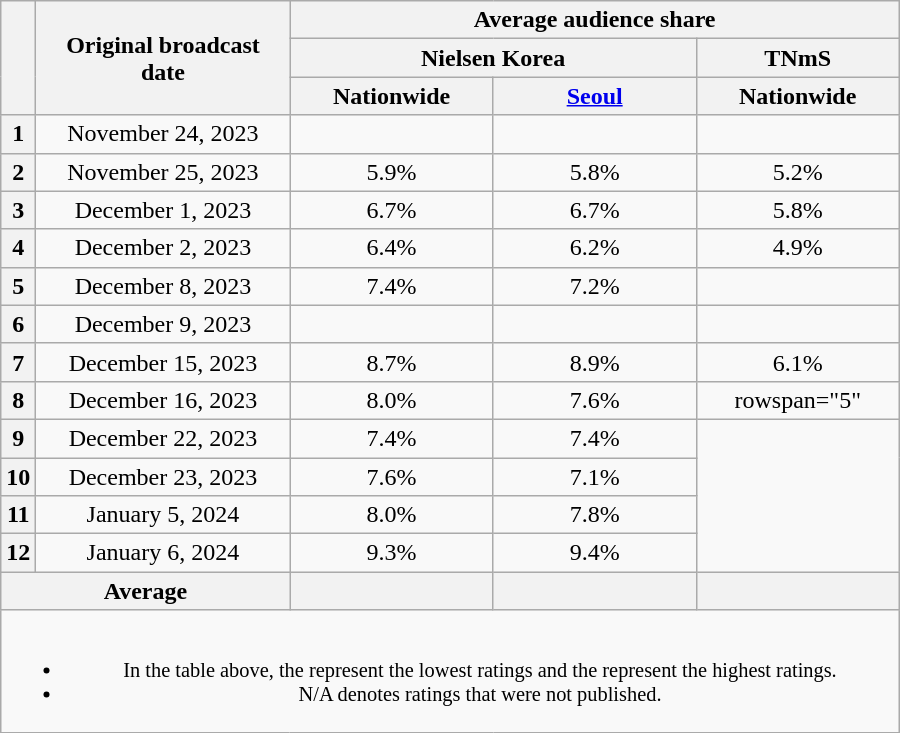<table class="wikitable" style="margin-left:auto; margin-right:auto; width:600px; text-align:center">
<tr>
<th scope="col" rowspan="3"></th>
<th scope="col" rowspan="3">Original broadcast date</th>
<th scope="col" colspan="3">Average audience share</th>
</tr>
<tr>
<th scope="col" colspan="2">Nielsen Korea</th>
<th scope="col">TNmS</th>
</tr>
<tr>
<th scope="col" style="width:8em">Nationwide</th>
<th scope="col" style="width:8em"><a href='#'>Seoul</a></th>
<th scope="col" style="width:8em">Nationwide</th>
</tr>
<tr>
<th scope="col">1</th>
<td>November 24, 2023</td>
<td><strong></strong> </td>
<td><strong></strong> </td>
<td><strong></strong> </td>
</tr>
<tr>
<th scope="col">2</th>
<td>November 25, 2023</td>
<td>5.9% </td>
<td>5.8% </td>
<td>5.2% </td>
</tr>
<tr>
<th scope="col">3</th>
<td>December 1, 2023</td>
<td>6.7% </td>
<td>6.7% </td>
<td>5.8% </td>
</tr>
<tr>
<th scope="col">4</th>
<td>December 2, 2023</td>
<td>6.4% </td>
<td>6.2% </td>
<td>4.9% </td>
</tr>
<tr>
<th scope="col">5</th>
<td>December 8, 2023</td>
<td>7.4% </td>
<td>7.2% </td>
<td><strong></strong> </td>
</tr>
<tr>
<th scope="col">6</th>
<td>December 9, 2023</td>
<td><strong></strong> </td>
<td><strong></strong> </td>
<td></td>
</tr>
<tr>
<th scope="col">7</th>
<td>December 15, 2023</td>
<td>8.7% </td>
<td>8.9% </td>
<td>6.1% </td>
</tr>
<tr>
<th scope="col">8</th>
<td>December 16, 2023</td>
<td>8.0% </td>
<td>7.6% </td>
<td>rowspan="5" </td>
</tr>
<tr>
<th scope="col">9</th>
<td>December 22, 2023</td>
<td>7.4% </td>
<td>7.4%</td>
</tr>
<tr>
<th scope="col">10</th>
<td>December 23, 2023</td>
<td>7.6% </td>
<td>7.1%</td>
</tr>
<tr>
<th scope="col">11</th>
<td>January 5, 2024</td>
<td>8.0% </td>
<td>7.8% </td>
</tr>
<tr>
<th scope="col">12</th>
<td>January 6, 2024</td>
<td>9.3% </td>
<td>9.4% </td>
</tr>
<tr>
<th scope="col" colspan="2">Average</th>
<th scope="col"></th>
<th scope="col"></th>
<th scope="col"></th>
</tr>
<tr>
<td colspan="5" style="font-size:85%"><br><ul><li>In the table above, the <strong></strong> represent the lowest ratings and the <strong></strong> represent the highest ratings.</li><li>N/A denotes ratings that were not published.</li></ul></td>
</tr>
</table>
